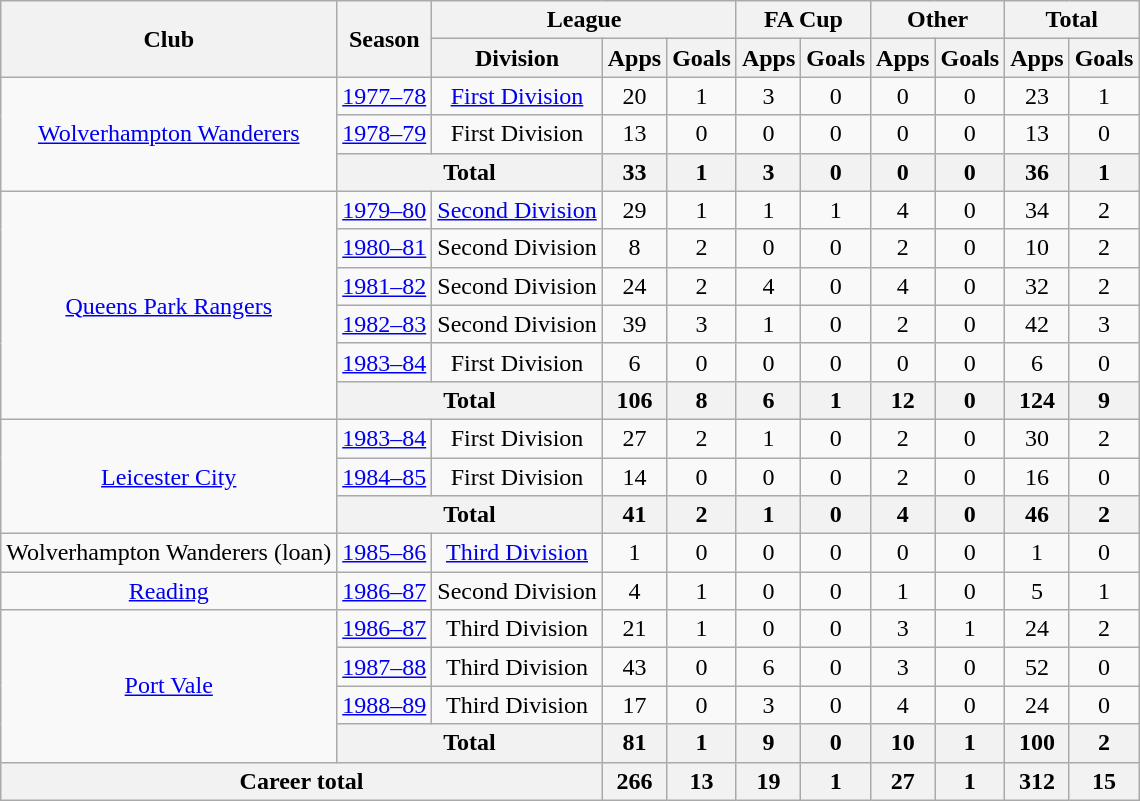<table class="wikitable" style="text-align:center">
<tr>
<th rowspan="2">Club</th>
<th rowspan="2">Season</th>
<th colspan="3">League</th>
<th colspan="2">FA Cup</th>
<th colspan="2">Other</th>
<th colspan="2">Total</th>
</tr>
<tr>
<th>Division</th>
<th>Apps</th>
<th>Goals</th>
<th>Apps</th>
<th>Goals</th>
<th>Apps</th>
<th>Goals</th>
<th>Apps</th>
<th>Goals</th>
</tr>
<tr>
<td rowspan="3"><a href='#'>Wolverhampton Wanderers</a></td>
<td><a href='#'>1977–78</a></td>
<td><a href='#'>First Division</a></td>
<td>20</td>
<td>1</td>
<td>3</td>
<td>0</td>
<td>0</td>
<td>0</td>
<td>23</td>
<td>1</td>
</tr>
<tr>
<td><a href='#'>1978–79</a></td>
<td>First Division</td>
<td>13</td>
<td>0</td>
<td>0</td>
<td>0</td>
<td>0</td>
<td>0</td>
<td>13</td>
<td>0</td>
</tr>
<tr>
<th colspan="2">Total</th>
<th>33</th>
<th>1</th>
<th>3</th>
<th>0</th>
<th>0</th>
<th>0</th>
<th>36</th>
<th>1</th>
</tr>
<tr>
<td rowspan="6"><a href='#'>Queens Park Rangers</a></td>
<td><a href='#'>1979–80</a></td>
<td><a href='#'>Second Division</a></td>
<td>29</td>
<td>1</td>
<td>1</td>
<td>1</td>
<td>4</td>
<td>0</td>
<td>34</td>
<td>2</td>
</tr>
<tr>
<td><a href='#'>1980–81</a></td>
<td>Second Division</td>
<td>8</td>
<td>2</td>
<td>0</td>
<td>0</td>
<td>2</td>
<td>0</td>
<td>10</td>
<td>2</td>
</tr>
<tr>
<td><a href='#'>1981–82</a></td>
<td>Second Division</td>
<td>24</td>
<td>2</td>
<td>4</td>
<td>0</td>
<td>4</td>
<td>0</td>
<td>32</td>
<td>2</td>
</tr>
<tr>
<td><a href='#'>1982–83</a></td>
<td>Second Division</td>
<td>39</td>
<td>3</td>
<td>1</td>
<td>0</td>
<td>2</td>
<td>0</td>
<td>42</td>
<td>3</td>
</tr>
<tr>
<td><a href='#'>1983–84</a></td>
<td>First Division</td>
<td>6</td>
<td>0</td>
<td>0</td>
<td>0</td>
<td>0</td>
<td>0</td>
<td>6</td>
<td>0</td>
</tr>
<tr>
<th colspan="2">Total</th>
<th>106</th>
<th>8</th>
<th>6</th>
<th>1</th>
<th>12</th>
<th>0</th>
<th>124</th>
<th>9</th>
</tr>
<tr>
<td rowspan="3"><a href='#'>Leicester City</a></td>
<td><a href='#'>1983–84</a></td>
<td>First Division</td>
<td>27</td>
<td>2</td>
<td>1</td>
<td>0</td>
<td>2</td>
<td>0</td>
<td>30</td>
<td>2</td>
</tr>
<tr>
<td><a href='#'>1984–85</a></td>
<td>First Division</td>
<td>14</td>
<td>0</td>
<td>0</td>
<td>0</td>
<td>2</td>
<td>0</td>
<td>16</td>
<td>0</td>
</tr>
<tr>
<th colspan="2">Total</th>
<th>41</th>
<th>2</th>
<th>1</th>
<th>0</th>
<th>4</th>
<th>0</th>
<th>46</th>
<th>2</th>
</tr>
<tr>
<td>Wolverhampton Wanderers (loan)</td>
<td><a href='#'>1985–86</a></td>
<td><a href='#'>Third Division</a></td>
<td>1</td>
<td>0</td>
<td>0</td>
<td>0</td>
<td>0</td>
<td>0</td>
<td>1</td>
<td>0</td>
</tr>
<tr>
<td><a href='#'>Reading</a></td>
<td><a href='#'>1986–87</a></td>
<td>Second Division</td>
<td>4</td>
<td>1</td>
<td>0</td>
<td>0</td>
<td>1</td>
<td>0</td>
<td>5</td>
<td>1</td>
</tr>
<tr>
<td rowspan="4"><a href='#'>Port Vale</a></td>
<td><a href='#'>1986–87</a></td>
<td>Third Division</td>
<td>21</td>
<td>1</td>
<td>0</td>
<td>0</td>
<td>3</td>
<td>1</td>
<td>24</td>
<td>2</td>
</tr>
<tr>
<td><a href='#'>1987–88</a></td>
<td>Third Division</td>
<td>43</td>
<td>0</td>
<td>6</td>
<td>0</td>
<td>3</td>
<td>0</td>
<td>52</td>
<td>0</td>
</tr>
<tr>
<td><a href='#'>1988–89</a></td>
<td>Third Division</td>
<td>17</td>
<td>0</td>
<td>3</td>
<td>0</td>
<td>4</td>
<td>0</td>
<td>24</td>
<td>0</td>
</tr>
<tr>
<th colspan="2">Total</th>
<th>81</th>
<th>1</th>
<th>9</th>
<th>0</th>
<th>10</th>
<th>1</th>
<th>100</th>
<th>2</th>
</tr>
<tr>
<th colspan="3">Career total</th>
<th>266</th>
<th>13</th>
<th>19</th>
<th>1</th>
<th>27</th>
<th>1</th>
<th>312</th>
<th>15</th>
</tr>
</table>
